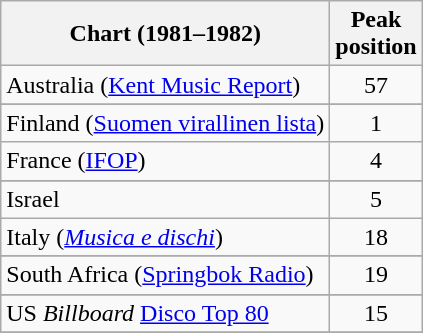<table class="wikitable sortable">
<tr>
<th>Chart (1981–1982)</th>
<th>Peak<br>position</th>
</tr>
<tr>
<td>Australia (<a href='#'>Kent Music Report</a>)</td>
<td align="center">57</td>
</tr>
<tr>
</tr>
<tr>
</tr>
<tr>
</tr>
<tr>
<td>Finland (<a href='#'>Suomen virallinen lista</a>)</td>
<td align="center">1</td>
</tr>
<tr>
<td>France (<a href='#'>IFOP</a>)</td>
<td align="center">4</td>
</tr>
<tr>
</tr>
<tr>
<td>Israel</td>
<td align="center">5</td>
</tr>
<tr>
<td>Italy (<em><a href='#'>Musica e dischi</a></em>)</td>
<td align="center">18</td>
</tr>
<tr>
</tr>
<tr>
</tr>
<tr>
</tr>
<tr>
<td>South Africa (<a href='#'>Springbok Radio</a>)</td>
<td align="center">19</td>
</tr>
<tr>
</tr>
<tr>
</tr>
<tr>
</tr>
<tr>
<td>US <em>Billboard</em> <a href='#'>Disco Top 80</a></td>
<td align="center">15</td>
</tr>
<tr>
</tr>
</table>
